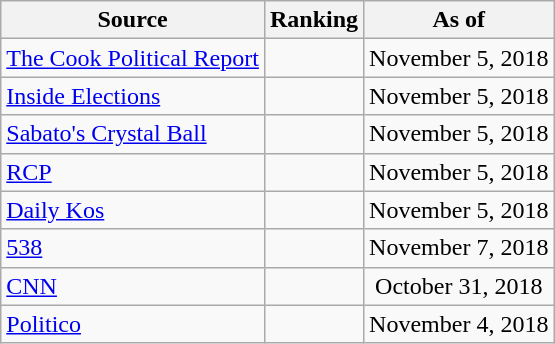<table class="wikitable" style="text-align:center">
<tr>
<th>Source</th>
<th>Ranking</th>
<th>As of</th>
</tr>
<tr>
<td align=left><a href='#'>The Cook Political Report</a></td>
<td></td>
<td>November 5, 2018</td>
</tr>
<tr>
<td align=left><a href='#'>Inside Elections</a></td>
<td></td>
<td>November 5, 2018</td>
</tr>
<tr>
<td align=left><a href='#'>Sabato's Crystal Ball</a></td>
<td></td>
<td>November 5, 2018</td>
</tr>
<tr>
<td align="left"><a href='#'>RCP</a></td>
<td></td>
<td>November 5, 2018</td>
</tr>
<tr>
<td align="left"><a href='#'>Daily Kos</a></td>
<td></td>
<td>November 5, 2018</td>
</tr>
<tr>
<td align="left"><a href='#'>538</a></td>
<td></td>
<td>November 7, 2018</td>
</tr>
<tr>
<td align="left"><a href='#'>CNN</a></td>
<td></td>
<td>October 31, 2018</td>
</tr>
<tr>
<td align="left"><a href='#'>Politico</a></td>
<td></td>
<td>November 4, 2018</td>
</tr>
</table>
